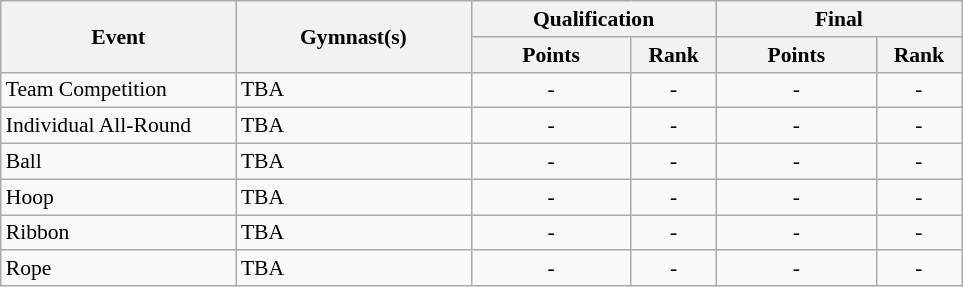<table class=wikitable style="font-size:90%">
<tr>
<th rowspan="2" width=150>Event</th>
<th rowspan="2" width=150>Gymnast(s)</th>
<th colspan="2" width=150>Qualification</th>
<th colspan="2" width=150>Final</th>
</tr>
<tr>
<th width=100>Points</th>
<th width=50>Rank</th>
<th width=100>Points</th>
<th width=50>Rank</th>
</tr>
<tr>
<td>Team Competition</td>
<td>TBA</td>
<td align="center">-</td>
<td align="center">-</td>
<td align="center">-</td>
<td align="center">-</td>
</tr>
<tr>
<td>Individual All-Round</td>
<td>TBA</td>
<td align="center">-</td>
<td align="center">-</td>
<td align="center">-</td>
<td align="center">-</td>
</tr>
<tr>
<td>Ball</td>
<td>TBA</td>
<td align="center">-</td>
<td align="center">-</td>
<td align="center">-</td>
<td align="center">-</td>
</tr>
<tr>
<td>Hoop</td>
<td>TBA</td>
<td align="center">-</td>
<td align="center">-</td>
<td align="center">-</td>
<td align="center">-</td>
</tr>
<tr>
<td>Ribbon</td>
<td>TBA</td>
<td align="center">-</td>
<td align="center">-</td>
<td align="center">-</td>
<td align="center">-</td>
</tr>
<tr>
<td>Rope</td>
<td>TBA</td>
<td align="center">-</td>
<td align="center">-</td>
<td align="center">-</td>
<td align="center">-</td>
</tr>
</table>
